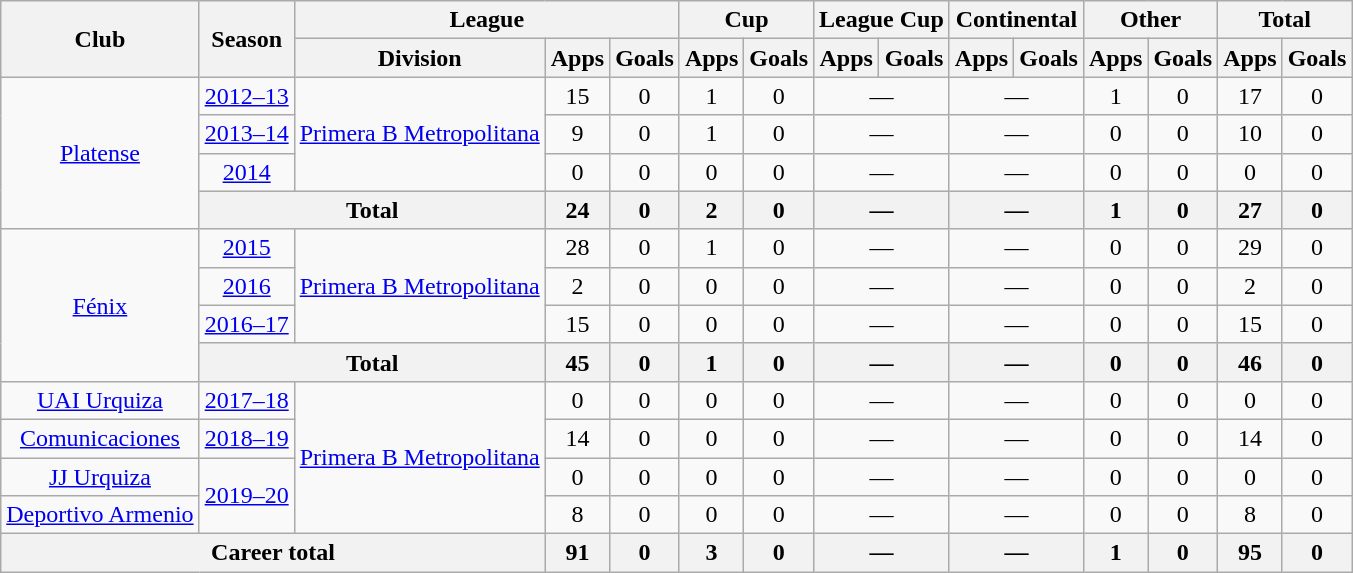<table class="wikitable" style="text-align:center">
<tr>
<th rowspan="2">Club</th>
<th rowspan="2">Season</th>
<th colspan="3">League</th>
<th colspan="2">Cup</th>
<th colspan="2">League Cup</th>
<th colspan="2">Continental</th>
<th colspan="2">Other</th>
<th colspan="2">Total</th>
</tr>
<tr>
<th>Division</th>
<th>Apps</th>
<th>Goals</th>
<th>Apps</th>
<th>Goals</th>
<th>Apps</th>
<th>Goals</th>
<th>Apps</th>
<th>Goals</th>
<th>Apps</th>
<th>Goals</th>
<th>Apps</th>
<th>Goals</th>
</tr>
<tr>
<td rowspan="4"><a href='#'>Platense</a></td>
<td><a href='#'>2012–13</a></td>
<td rowspan="3"><a href='#'>Primera B Metropolitana</a></td>
<td>15</td>
<td>0</td>
<td>1</td>
<td>0</td>
<td colspan="2">—</td>
<td colspan="2">—</td>
<td>1</td>
<td>0</td>
<td>17</td>
<td>0</td>
</tr>
<tr>
<td><a href='#'>2013–14</a></td>
<td>9</td>
<td>0</td>
<td>1</td>
<td>0</td>
<td colspan="2">—</td>
<td colspan="2">—</td>
<td>0</td>
<td>0</td>
<td>10</td>
<td>0</td>
</tr>
<tr>
<td><a href='#'>2014</a></td>
<td>0</td>
<td>0</td>
<td>0</td>
<td>0</td>
<td colspan="2">—</td>
<td colspan="2">—</td>
<td>0</td>
<td>0</td>
<td>0</td>
<td>0</td>
</tr>
<tr>
<th colspan="2">Total</th>
<th>24</th>
<th>0</th>
<th>2</th>
<th>0</th>
<th colspan="2">—</th>
<th colspan="2">—</th>
<th>1</th>
<th>0</th>
<th>27</th>
<th>0</th>
</tr>
<tr>
<td rowspan="4"><a href='#'>Fénix</a></td>
<td><a href='#'>2015</a></td>
<td rowspan="3"><a href='#'>Primera B Metropolitana</a></td>
<td>28</td>
<td>0</td>
<td>1</td>
<td>0</td>
<td colspan="2">—</td>
<td colspan="2">—</td>
<td>0</td>
<td>0</td>
<td>29</td>
<td>0</td>
</tr>
<tr>
<td><a href='#'>2016</a></td>
<td>2</td>
<td>0</td>
<td>0</td>
<td>0</td>
<td colspan="2">—</td>
<td colspan="2">—</td>
<td>0</td>
<td>0</td>
<td>2</td>
<td>0</td>
</tr>
<tr>
<td><a href='#'>2016–17</a></td>
<td>15</td>
<td>0</td>
<td>0</td>
<td>0</td>
<td colspan="2">—</td>
<td colspan="2">—</td>
<td>0</td>
<td>0</td>
<td>15</td>
<td>0</td>
</tr>
<tr>
<th colspan="2">Total</th>
<th>45</th>
<th>0</th>
<th>1</th>
<th>0</th>
<th colspan="2">—</th>
<th colspan="2">—</th>
<th>0</th>
<th>0</th>
<th>46</th>
<th>0</th>
</tr>
<tr>
<td rowspan="1"><a href='#'>UAI Urquiza</a></td>
<td><a href='#'>2017–18</a></td>
<td rowspan="4"><a href='#'>Primera B Metropolitana</a></td>
<td>0</td>
<td>0</td>
<td>0</td>
<td>0</td>
<td colspan="2">—</td>
<td colspan="2">—</td>
<td>0</td>
<td>0</td>
<td>0</td>
<td>0</td>
</tr>
<tr>
<td rowspan="1"><a href='#'>Comunicaciones</a></td>
<td><a href='#'>2018–19</a></td>
<td>14</td>
<td>0</td>
<td>0</td>
<td>0</td>
<td colspan="2">—</td>
<td colspan="2">—</td>
<td>0</td>
<td>0</td>
<td>14</td>
<td>0</td>
</tr>
<tr>
<td rowspan="1"><a href='#'>JJ Urquiza</a></td>
<td rowspan="2"><a href='#'>2019–20</a></td>
<td>0</td>
<td>0</td>
<td>0</td>
<td>0</td>
<td colspan="2">—</td>
<td colspan="2">—</td>
<td>0</td>
<td>0</td>
<td>0</td>
<td>0</td>
</tr>
<tr>
<td rowspan="1"><a href='#'>Deportivo Armenio</a></td>
<td>8</td>
<td>0</td>
<td>0</td>
<td>0</td>
<td colspan="2">—</td>
<td colspan="2">—</td>
<td>0</td>
<td>0</td>
<td>8</td>
<td>0</td>
</tr>
<tr>
<th colspan="3">Career total</th>
<th>91</th>
<th>0</th>
<th>3</th>
<th>0</th>
<th colspan="2">—</th>
<th colspan="2">—</th>
<th>1</th>
<th>0</th>
<th>95</th>
<th>0</th>
</tr>
</table>
